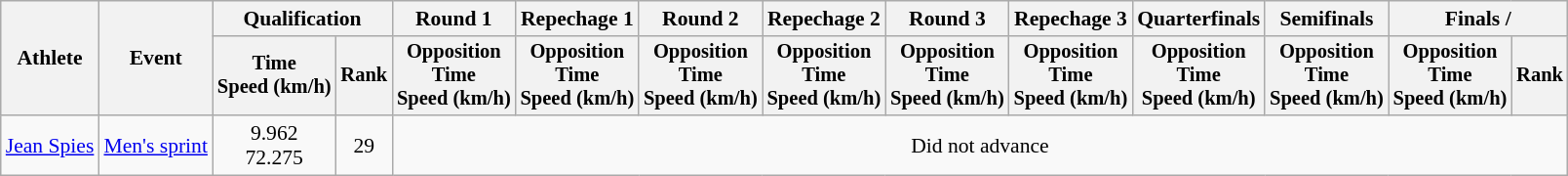<table class=wikitable style=font-size:90%;text-align:center>
<tr>
<th rowspan=2>Athlete</th>
<th rowspan=2>Event</th>
<th colspan=2>Qualification</th>
<th>Round 1</th>
<th>Repechage 1</th>
<th>Round 2</th>
<th>Repechage 2</th>
<th>Round 3</th>
<th>Repechage 3</th>
<th>Quarterfinals</th>
<th>Semifinals</th>
<th colspan=2>Finals / </th>
</tr>
<tr style=font-size:95%>
<th>Time<br>Speed (km/h)</th>
<th>Rank</th>
<th>Opposition<br>Time<br>Speed (km/h)</th>
<th>Opposition<br>Time<br>Speed (km/h)</th>
<th>Opposition<br>Time<br>Speed (km/h)</th>
<th>Opposition<br>Time<br>Speed (km/h)</th>
<th>Opposition<br>Time<br>Speed (km/h)</th>
<th>Opposition<br>Time<br>Speed (km/h)</th>
<th>Opposition<br>Time<br>Speed (km/h)</th>
<th>Opposition<br>Time<br>Speed (km/h)</th>
<th>Opposition<br>Time<br>Speed (km/h)</th>
<th>Rank</th>
</tr>
<tr>
<td align=left><a href='#'>Jean Spies</a></td>
<td align=left><a href='#'>Men's sprint</a></td>
<td>9.962<br>72.275</td>
<td>29</td>
<td colspan=10>Did not advance</td>
</tr>
</table>
